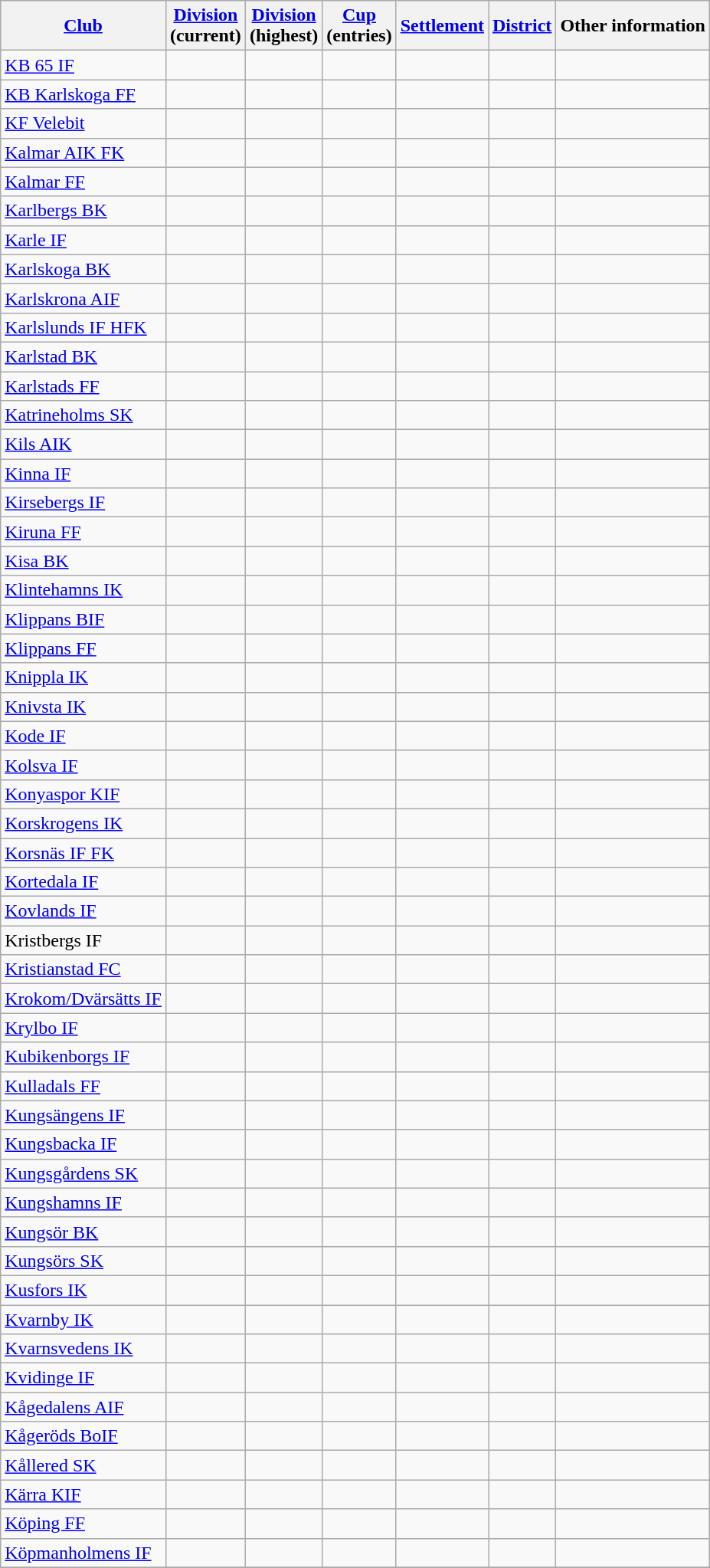<table class="wikitable" style="text-align:left">
<tr>
<th style= width="180px"><a href='#'>Club</a></th>
<th style= width="80px"><a href='#'>Division</a><br> (current)</th>
<th style= width="80px"><a href='#'>Division</a><br> (highest)</th>
<th style= width="60px"><a href='#'>Cup</a><br> (entries)</th>
<th style= width="110px"><a href='#'>Settlement</a></th>
<th style= width="110px"><a href='#'>District</a></th>
<th style= width="230px">Other information</th>
</tr>
<tr>
<td><a href='#'>KB 65 IF</a></td>
<td></td>
<td></td>
<td></td>
<td></td>
<td></td>
<td></td>
</tr>
<tr>
<td><a href='#'>KB Karlskoga FF</a></td>
<td></td>
<td></td>
<td></td>
<td></td>
<td></td>
<td></td>
</tr>
<tr>
<td><a href='#'>KF Velebit</a></td>
<td></td>
<td></td>
<td></td>
<td></td>
<td></td>
<td></td>
</tr>
<tr>
<td><a href='#'>Kalmar AIK FK</a></td>
<td></td>
<td></td>
<td></td>
<td></td>
<td></td>
<td></td>
</tr>
<tr>
<td><a href='#'>Kalmar FF</a></td>
<td></td>
<td></td>
<td></td>
<td></td>
<td></td>
<td></td>
</tr>
<tr>
<td><a href='#'>Karlbergs BK</a></td>
<td></td>
<td></td>
<td></td>
<td></td>
<td></td>
<td></td>
</tr>
<tr>
<td><a href='#'>Karle IF</a></td>
<td></td>
<td></td>
<td></td>
<td></td>
<td></td>
<td></td>
</tr>
<tr>
<td><a href='#'>Karlskoga BK</a></td>
<td></td>
<td></td>
<td></td>
<td></td>
<td></td>
<td></td>
</tr>
<tr>
<td><a href='#'>Karlskrona AIF</a></td>
<td></td>
<td></td>
<td></td>
<td></td>
<td></td>
<td></td>
</tr>
<tr>
<td><a href='#'>Karlslunds IF HFK</a></td>
<td></td>
<td></td>
<td></td>
<td></td>
<td></td>
<td></td>
</tr>
<tr>
<td><a href='#'>Karlstad BK</a></td>
<td></td>
<td></td>
<td></td>
<td></td>
<td></td>
<td></td>
</tr>
<tr>
<td><a href='#'>Karlstads FF</a></td>
<td></td>
<td></td>
<td></td>
<td></td>
<td></td>
<td></td>
</tr>
<tr>
<td><a href='#'>Katrineholms SK</a></td>
<td></td>
<td></td>
<td></td>
<td></td>
<td></td>
<td></td>
</tr>
<tr>
<td><a href='#'>Kils AIK</a></td>
<td></td>
<td></td>
<td></td>
<td></td>
<td></td>
<td></td>
</tr>
<tr>
<td><a href='#'>Kinna IF</a></td>
<td></td>
<td></td>
<td></td>
<td></td>
<td></td>
<td></td>
</tr>
<tr>
<td><a href='#'>Kirsebergs IF</a></td>
<td></td>
<td></td>
<td></td>
<td></td>
<td></td>
<td></td>
</tr>
<tr>
<td><a href='#'>Kiruna FF</a></td>
<td></td>
<td></td>
<td></td>
<td></td>
<td></td>
<td></td>
</tr>
<tr>
<td><a href='#'>Kisa BK</a></td>
<td></td>
<td></td>
<td></td>
<td></td>
<td></td>
<td></td>
</tr>
<tr>
<td><a href='#'>Klintehamns IK</a></td>
<td></td>
<td></td>
<td></td>
<td></td>
<td></td>
<td></td>
</tr>
<tr>
<td><a href='#'>Klippans BIF</a></td>
<td></td>
<td></td>
<td></td>
<td></td>
<td></td>
<td></td>
</tr>
<tr>
<td><a href='#'>Klippans FF</a></td>
<td></td>
<td></td>
<td></td>
<td></td>
<td></td>
<td></td>
</tr>
<tr>
<td><a href='#'>Knippla IK</a></td>
<td></td>
<td></td>
<td></td>
<td></td>
<td></td>
<td></td>
</tr>
<tr>
<td><a href='#'>Knivsta IK</a></td>
<td></td>
<td></td>
<td></td>
<td></td>
<td></td>
<td></td>
</tr>
<tr>
<td><a href='#'>Kode IF</a></td>
<td></td>
<td></td>
<td></td>
<td></td>
<td></td>
<td></td>
</tr>
<tr>
<td><a href='#'>Kolsva IF</a></td>
<td></td>
<td></td>
<td></td>
<td></td>
<td></td>
<td></td>
</tr>
<tr>
<td><a href='#'>Konyaspor KIF</a></td>
<td></td>
<td></td>
<td></td>
<td></td>
<td></td>
<td></td>
</tr>
<tr>
<td><a href='#'>Korskrogens IK</a></td>
<td></td>
<td></td>
<td></td>
<td></td>
<td></td>
<td></td>
</tr>
<tr>
<td><a href='#'>Korsnäs IF FK</a></td>
<td></td>
<td></td>
<td></td>
<td></td>
<td></td>
<td></td>
</tr>
<tr>
<td><a href='#'>Kortedala IF</a></td>
<td></td>
<td></td>
<td></td>
<td></td>
<td></td>
<td></td>
</tr>
<tr>
<td><a href='#'>Kovlands IF</a></td>
<td></td>
<td></td>
<td></td>
<td></td>
<td></td>
<td></td>
</tr>
<tr>
<td>Kristbergs IF</td>
<td></td>
<td></td>
<td></td>
<td></td>
<td></td>
<td></td>
</tr>
<tr>
<td><a href='#'>Kristianstad FC</a></td>
<td></td>
<td></td>
<td></td>
<td></td>
<td></td>
<td></td>
</tr>
<tr>
<td><a href='#'>Krokom/Dvärsätts IF</a></td>
<td></td>
<td></td>
<td></td>
<td></td>
<td></td>
<td></td>
</tr>
<tr>
<td><a href='#'>Krylbo IF</a></td>
<td></td>
<td></td>
<td></td>
<td></td>
<td></td>
<td></td>
</tr>
<tr>
<td><a href='#'>Kubikenborgs IF</a></td>
<td></td>
<td></td>
<td></td>
<td></td>
<td></td>
<td></td>
</tr>
<tr>
<td><a href='#'>Kulladals FF</a></td>
<td></td>
<td></td>
<td></td>
<td></td>
<td></td>
<td></td>
</tr>
<tr>
<td><a href='#'>Kungsängens IF</a></td>
<td></td>
<td></td>
<td></td>
<td></td>
<td></td>
<td></td>
</tr>
<tr>
<td><a href='#'>Kungsbacka IF</a></td>
<td></td>
<td></td>
<td></td>
<td></td>
<td></td>
<td></td>
</tr>
<tr>
<td><a href='#'>Kungsgårdens SK</a></td>
<td></td>
<td></td>
<td></td>
<td></td>
<td></td>
<td></td>
</tr>
<tr>
<td><a href='#'>Kungshamns IF</a></td>
<td></td>
<td></td>
<td></td>
<td></td>
<td></td>
<td></td>
</tr>
<tr>
<td><a href='#'>Kungsör BK</a></td>
<td></td>
<td></td>
<td></td>
<td></td>
<td></td>
<td></td>
</tr>
<tr>
<td><a href='#'>Kungsörs SK</a></td>
<td></td>
<td></td>
<td></td>
<td></td>
<td></td>
<td></td>
</tr>
<tr>
<td><a href='#'>Kusfors IK</a></td>
<td></td>
<td></td>
<td></td>
<td></td>
<td></td>
<td></td>
</tr>
<tr>
<td><a href='#'>Kvarnby IK</a></td>
<td></td>
<td></td>
<td></td>
<td></td>
<td></td>
<td></td>
</tr>
<tr>
<td><a href='#'>Kvarnsvedens IK</a></td>
<td></td>
<td></td>
<td></td>
<td></td>
<td></td>
<td></td>
</tr>
<tr>
<td><a href='#'>Kvidinge IF</a></td>
<td></td>
<td></td>
<td></td>
<td></td>
<td></td>
<td></td>
</tr>
<tr>
<td><a href='#'>Kågedalens AIF</a></td>
<td></td>
<td></td>
<td></td>
<td></td>
<td></td>
<td></td>
</tr>
<tr>
<td><a href='#'>Kågeröds BoIF</a></td>
<td></td>
<td></td>
<td></td>
<td></td>
<td></td>
<td></td>
</tr>
<tr>
<td><a href='#'>Kållered SK</a></td>
<td></td>
<td></td>
<td></td>
<td></td>
<td></td>
<td></td>
</tr>
<tr>
<td><a href='#'>Kärra KIF</a></td>
<td></td>
<td></td>
<td></td>
<td></td>
<td></td>
<td></td>
</tr>
<tr>
<td><a href='#'>Köping FF</a></td>
<td></td>
<td></td>
<td></td>
<td></td>
<td></td>
<td></td>
</tr>
<tr>
<td><a href='#'>Köpmanholmens IF</a></td>
<td></td>
<td></td>
<td></td>
<td></td>
<td></td>
<td></td>
</tr>
<tr>
</tr>
</table>
